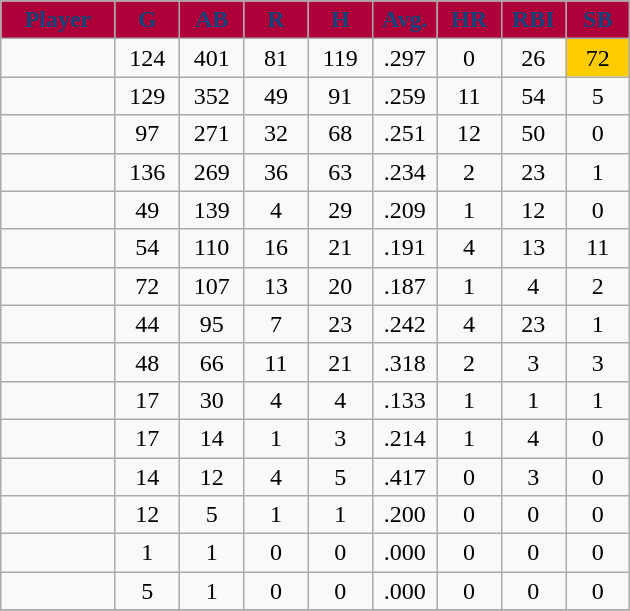<table class="wikitable sortable">
<tr>
<th style="background:#af0039;color:#0f437c;" width="16%">Player</th>
<th style="background:#af0039;color:#0f437c;" width="9%">G</th>
<th style="background:#af0039;color:#0f437c;" width="9%">AB</th>
<th style="background:#af0039;color:#0f437c;" width="9%">R</th>
<th style="background:#af0039;color:#0f437c;" width="9%">H</th>
<th style="background:#af0039;color:#0f437c;" width="9%">Avg.</th>
<th style="background:#af0039;color:#0f437c;" width="9%">HR</th>
<th style="background:#af0039;color:#0f437c;" width="9%">RBI</th>
<th style="background:#af0039;color:#0f437c;" width="9%">SB</th>
</tr>
<tr align="center">
<td></td>
<td>124</td>
<td>401</td>
<td>81</td>
<td>119</td>
<td>.297</td>
<td>0</td>
<td>26</td>
<td bgcolor="#FFCC00">72</td>
</tr>
<tr align="center">
<td></td>
<td>129</td>
<td>352</td>
<td>49</td>
<td>91</td>
<td>.259</td>
<td>11</td>
<td>54</td>
<td>5</td>
</tr>
<tr align="center">
<td></td>
<td>97</td>
<td>271</td>
<td>32</td>
<td>68</td>
<td>.251</td>
<td>12</td>
<td>50</td>
<td>0</td>
</tr>
<tr align="center">
<td></td>
<td>136</td>
<td>269</td>
<td>36</td>
<td>63</td>
<td>.234</td>
<td>2</td>
<td>23</td>
<td>1</td>
</tr>
<tr align="center">
<td></td>
<td>49</td>
<td>139</td>
<td>4</td>
<td>29</td>
<td>.209</td>
<td>1</td>
<td>12</td>
<td>0</td>
</tr>
<tr align="center">
<td></td>
<td>54</td>
<td>110</td>
<td>16</td>
<td>21</td>
<td>.191</td>
<td>4</td>
<td>13</td>
<td>11</td>
</tr>
<tr align="center">
<td></td>
<td>72</td>
<td>107</td>
<td>13</td>
<td>20</td>
<td>.187</td>
<td>1</td>
<td>4</td>
<td>2</td>
</tr>
<tr align="center">
<td></td>
<td>44</td>
<td>95</td>
<td>7</td>
<td>23</td>
<td>.242</td>
<td>4</td>
<td>23</td>
<td>1</td>
</tr>
<tr align="center">
<td></td>
<td>48</td>
<td>66</td>
<td>11</td>
<td>21</td>
<td>.318</td>
<td>2</td>
<td>3</td>
<td>3</td>
</tr>
<tr align="center">
<td></td>
<td>17</td>
<td>30</td>
<td>4</td>
<td>4</td>
<td>.133</td>
<td>1</td>
<td>1</td>
<td>1</td>
</tr>
<tr align="center">
<td></td>
<td>17</td>
<td>14</td>
<td>1</td>
<td>3</td>
<td>.214</td>
<td>1</td>
<td>4</td>
<td>0</td>
</tr>
<tr align="center">
<td></td>
<td>14</td>
<td>12</td>
<td>4</td>
<td>5</td>
<td>.417</td>
<td>0</td>
<td>3</td>
<td>0</td>
</tr>
<tr align="center">
<td></td>
<td>12</td>
<td>5</td>
<td>1</td>
<td>1</td>
<td>.200</td>
<td>0</td>
<td>0</td>
<td>0</td>
</tr>
<tr align="center">
<td></td>
<td>1</td>
<td>1</td>
<td>0</td>
<td>0</td>
<td>.000</td>
<td>0</td>
<td>0</td>
<td>0</td>
</tr>
<tr align="center">
<td></td>
<td>5</td>
<td>1</td>
<td>0</td>
<td>0</td>
<td>.000</td>
<td>0</td>
<td>0</td>
<td>0</td>
</tr>
<tr align="center">
</tr>
</table>
